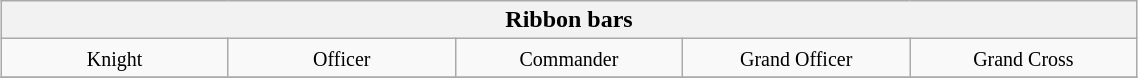<table class="wikitable" style="margin:1em auto; text-align:center; width:60%;">
<tr>
<th colspan=6><strong>Ribbon bars</strong></th>
</tr>
<tr>
<td width=20% valign=top><small>Knight</small></td>
<td width=20% valign=top><small>Officer</small></td>
<td width=20% valign=top><small>Commander</small></td>
<td width=20% valign=top><small>Grand Officer</small></td>
<td width=20% valign=top><small>Grand Cross</small></td>
</tr>
<tr>
</tr>
</table>
